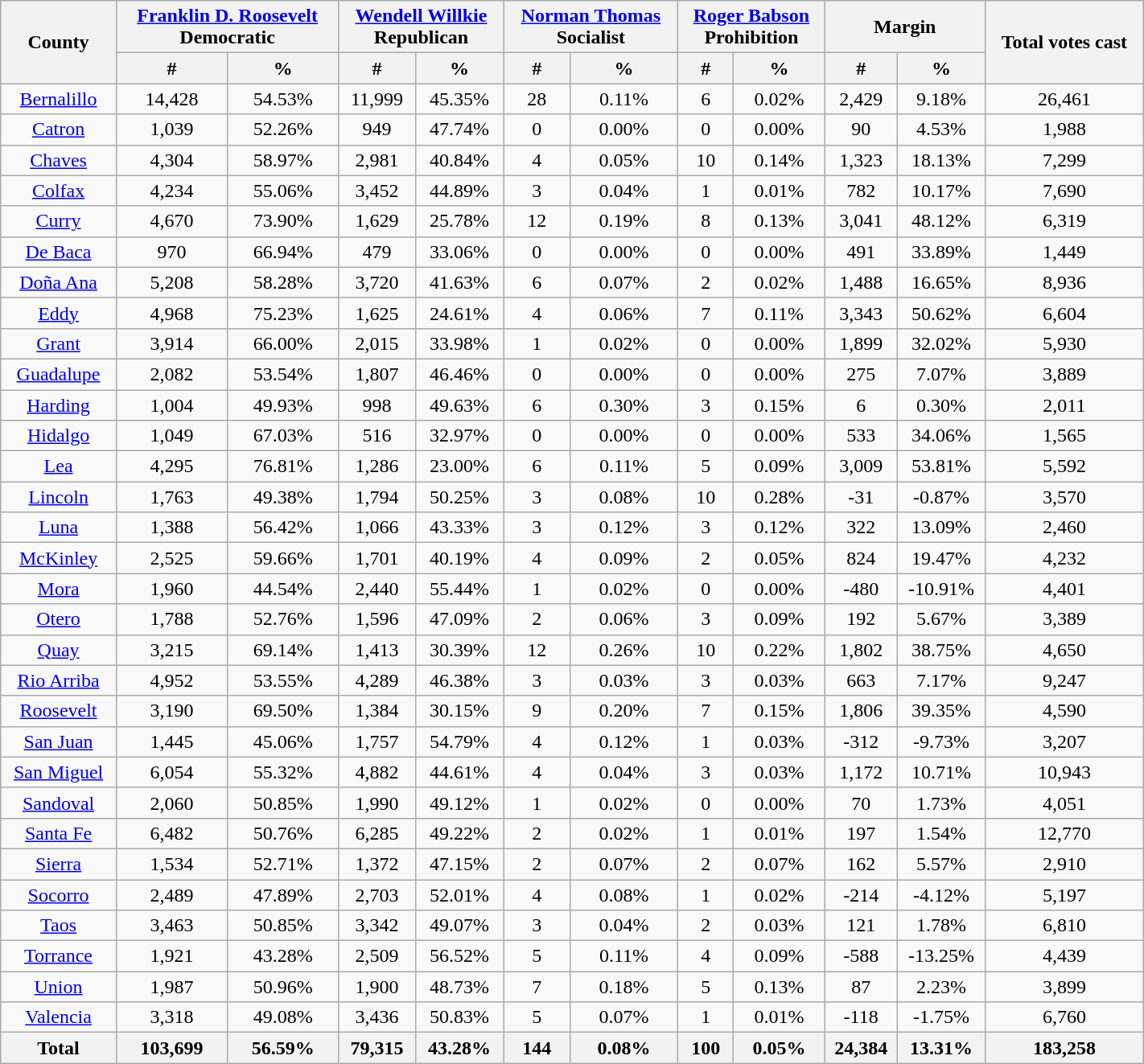<table width="75%" class="wikitable sortable" style="text-align:center">
<tr>
<th style="text-align:center;" rowspan="2">County</th>
<th style="text-align:center;" colspan="2"><a href='#'>Franklin D. Roosevelt</a><br>Democratic</th>
<th style="text-align:center;" colspan="2"><a href='#'>Wendell Willkie</a><br>Republican</th>
<th style="text-align:center;" colspan="2"><a href='#'>Norman Thomas</a><br>Socialist</th>
<th style="text-align:center;" colspan="2"><a href='#'>Roger Babson</a><br>Prohibition</th>
<th style="text-align:center;" colspan="2">Margin</th>
<th style="text-align:center;" rowspan="2">Total votes cast</th>
</tr>
<tr>
<th style="text-align:center;" data-sort-type="number">#</th>
<th style="text-align:center;" data-sort-type="number">%</th>
<th style="text-align:center;" data-sort-type="number">#</th>
<th style="text-align:center;" data-sort-type="number">%</th>
<th style="text-align:center;" data-sort-type="number">#</th>
<th style="text-align:center;" data-sort-type="number">%</th>
<th style="text-align:center;" data-sort-type="number">#</th>
<th style="text-align:center;" data-sort-type="number">%</th>
<th style="text-align:center;" data-sort-type="number">#</th>
<th style="text-align:center;" data-sort-type="number">%</th>
</tr>
<tr style="text-align:center;">
<td><a href='#'>Bernalillo</a></td>
<td>14,428</td>
<td>54.53%</td>
<td>11,999</td>
<td>45.35%</td>
<td>28</td>
<td>0.11%</td>
<td>6</td>
<td>0.02%</td>
<td>2,429</td>
<td>9.18%</td>
<td>26,461</td>
</tr>
<tr style="text-align:center;">
<td><a href='#'>Catron</a></td>
<td>1,039</td>
<td>52.26%</td>
<td>949</td>
<td>47.74%</td>
<td>0</td>
<td>0.00%</td>
<td>0</td>
<td>0.00%</td>
<td>90</td>
<td>4.53%</td>
<td>1,988</td>
</tr>
<tr style="text-align:center;">
<td><a href='#'>Chaves</a></td>
<td>4,304</td>
<td>58.97%</td>
<td>2,981</td>
<td>40.84%</td>
<td>4</td>
<td>0.05%</td>
<td>10</td>
<td>0.14%</td>
<td>1,323</td>
<td>18.13%</td>
<td>7,299</td>
</tr>
<tr style="text-align:center;">
<td><a href='#'>Colfax</a></td>
<td>4,234</td>
<td>55.06%</td>
<td>3,452</td>
<td>44.89%</td>
<td>3</td>
<td>0.04%</td>
<td>1</td>
<td>0.01%</td>
<td>782</td>
<td>10.17%</td>
<td>7,690</td>
</tr>
<tr style="text-align:center;">
<td><a href='#'>Curry</a></td>
<td>4,670</td>
<td>73.90%</td>
<td>1,629</td>
<td>25.78%</td>
<td>12</td>
<td>0.19%</td>
<td>8</td>
<td>0.13%</td>
<td>3,041</td>
<td>48.12%</td>
<td>6,319</td>
</tr>
<tr style="text-align:center;">
<td><a href='#'>De Baca</a></td>
<td>970</td>
<td>66.94%</td>
<td>479</td>
<td>33.06%</td>
<td>0</td>
<td>0.00%</td>
<td>0</td>
<td>0.00%</td>
<td>491</td>
<td>33.89%</td>
<td>1,449</td>
</tr>
<tr style="text-align:center;">
<td><a href='#'>Doña Ana</a></td>
<td>5,208</td>
<td>58.28%</td>
<td>3,720</td>
<td>41.63%</td>
<td>6</td>
<td>0.07%</td>
<td>2</td>
<td>0.02%</td>
<td>1,488</td>
<td>16.65%</td>
<td>8,936</td>
</tr>
<tr style="text-align:center;">
<td><a href='#'>Eddy</a></td>
<td>4,968</td>
<td>75.23%</td>
<td>1,625</td>
<td>24.61%</td>
<td>4</td>
<td>0.06%</td>
<td>7</td>
<td>0.11%</td>
<td>3,343</td>
<td>50.62%</td>
<td>6,604</td>
</tr>
<tr style="text-align:center;">
<td><a href='#'>Grant</a></td>
<td>3,914</td>
<td>66.00%</td>
<td>2,015</td>
<td>33.98%</td>
<td>1</td>
<td>0.02%</td>
<td>0</td>
<td>0.00%</td>
<td>1,899</td>
<td>32.02%</td>
<td>5,930</td>
</tr>
<tr style="text-align:center;">
<td><a href='#'>Guadalupe</a></td>
<td>2,082</td>
<td>53.54%</td>
<td>1,807</td>
<td>46.46%</td>
<td>0</td>
<td>0.00%</td>
<td>0</td>
<td>0.00%</td>
<td>275</td>
<td>7.07%</td>
<td>3,889</td>
</tr>
<tr style="text-align:center;">
<td><a href='#'>Harding</a></td>
<td>1,004</td>
<td>49.93%</td>
<td>998</td>
<td>49.63%</td>
<td>6</td>
<td>0.30%</td>
<td>3</td>
<td>0.15%</td>
<td>6</td>
<td>0.30%</td>
<td>2,011</td>
</tr>
<tr style="text-align:center;">
<td><a href='#'>Hidalgo</a></td>
<td>1,049</td>
<td>67.03%</td>
<td>516</td>
<td>32.97%</td>
<td>0</td>
<td>0.00%</td>
<td>0</td>
<td>0.00%</td>
<td>533</td>
<td>34.06%</td>
<td>1,565</td>
</tr>
<tr style="text-align:center;">
<td><a href='#'>Lea</a></td>
<td>4,295</td>
<td>76.81%</td>
<td>1,286</td>
<td>23.00%</td>
<td>6</td>
<td>0.11%</td>
<td>5</td>
<td>0.09%</td>
<td>3,009</td>
<td>53.81%</td>
<td>5,592</td>
</tr>
<tr style="text-align:center;">
<td><a href='#'>Lincoln</a></td>
<td>1,763</td>
<td>49.38%</td>
<td>1,794</td>
<td>50.25%</td>
<td>3</td>
<td>0.08%</td>
<td>10</td>
<td>0.28%</td>
<td>-31</td>
<td>-0.87%</td>
<td>3,570</td>
</tr>
<tr style="text-align:center;">
<td><a href='#'>Luna</a></td>
<td>1,388</td>
<td>56.42%</td>
<td>1,066</td>
<td>43.33%</td>
<td>3</td>
<td>0.12%</td>
<td>3</td>
<td>0.12%</td>
<td>322</td>
<td>13.09%</td>
<td>2,460</td>
</tr>
<tr style="text-align:center;">
<td><a href='#'>McKinley</a></td>
<td>2,525</td>
<td>59.66%</td>
<td>1,701</td>
<td>40.19%</td>
<td>4</td>
<td>0.09%</td>
<td>2</td>
<td>0.05%</td>
<td>824</td>
<td>19.47%</td>
<td>4,232</td>
</tr>
<tr style="text-align:center;">
<td><a href='#'>Mora</a></td>
<td>1,960</td>
<td>44.54%</td>
<td>2,440</td>
<td>55.44%</td>
<td>1</td>
<td>0.02%</td>
<td>0</td>
<td>0.00%</td>
<td>-480</td>
<td>-10.91%</td>
<td>4,401</td>
</tr>
<tr style="text-align:center;">
<td><a href='#'>Otero</a></td>
<td>1,788</td>
<td>52.76%</td>
<td>1,596</td>
<td>47.09%</td>
<td>2</td>
<td>0.06%</td>
<td>3</td>
<td>0.09%</td>
<td>192</td>
<td>5.67%</td>
<td>3,389</td>
</tr>
<tr style="text-align:center;">
<td><a href='#'>Quay</a></td>
<td>3,215</td>
<td>69.14%</td>
<td>1,413</td>
<td>30.39%</td>
<td>12</td>
<td>0.26%</td>
<td>10</td>
<td>0.22%</td>
<td>1,802</td>
<td>38.75%</td>
<td>4,650</td>
</tr>
<tr style="text-align:center;">
<td><a href='#'>Rio Arriba</a></td>
<td>4,952</td>
<td>53.55%</td>
<td>4,289</td>
<td>46.38%</td>
<td>3</td>
<td>0.03%</td>
<td>3</td>
<td>0.03%</td>
<td>663</td>
<td>7.17%</td>
<td>9,247</td>
</tr>
<tr style="text-align:center;">
<td><a href='#'>Roosevelt</a></td>
<td>3,190</td>
<td>69.50%</td>
<td>1,384</td>
<td>30.15%</td>
<td>9</td>
<td>0.20%</td>
<td>7</td>
<td>0.15%</td>
<td>1,806</td>
<td>39.35%</td>
<td>4,590</td>
</tr>
<tr style="text-align:center;">
<td><a href='#'>San Juan</a></td>
<td>1,445</td>
<td>45.06%</td>
<td>1,757</td>
<td>54.79%</td>
<td>4</td>
<td>0.12%</td>
<td>1</td>
<td>0.03%</td>
<td>-312</td>
<td>-9.73%</td>
<td>3,207</td>
</tr>
<tr style="text-align:center;">
<td><a href='#'>San Miguel</a></td>
<td>6,054</td>
<td>55.32%</td>
<td>4,882</td>
<td>44.61%</td>
<td>4</td>
<td>0.04%</td>
<td>3</td>
<td>0.03%</td>
<td>1,172</td>
<td>10.71%</td>
<td>10,943</td>
</tr>
<tr style="text-align:center;">
<td><a href='#'>Sandoval</a></td>
<td>2,060</td>
<td>50.85%</td>
<td>1,990</td>
<td>49.12%</td>
<td>1</td>
<td>0.02%</td>
<td>0</td>
<td>0.00%</td>
<td>70</td>
<td>1.73%</td>
<td>4,051</td>
</tr>
<tr style="text-align:center;">
<td><a href='#'>Santa Fe</a></td>
<td>6,482</td>
<td>50.76%</td>
<td>6,285</td>
<td>49.22%</td>
<td>2</td>
<td>0.02%</td>
<td>1</td>
<td>0.01%</td>
<td>197</td>
<td>1.54%</td>
<td>12,770</td>
</tr>
<tr style="text-align:center;">
<td><a href='#'>Sierra</a></td>
<td>1,534</td>
<td>52.71%</td>
<td>1,372</td>
<td>47.15%</td>
<td>2</td>
<td>0.07%</td>
<td>2</td>
<td>0.07%</td>
<td>162</td>
<td>5.57%</td>
<td>2,910</td>
</tr>
<tr style="text-align:center;">
<td><a href='#'>Socorro</a></td>
<td>2,489</td>
<td>47.89%</td>
<td>2,703</td>
<td>52.01%</td>
<td>4</td>
<td>0.08%</td>
<td>1</td>
<td>0.02%</td>
<td>-214</td>
<td>-4.12%</td>
<td>5,197</td>
</tr>
<tr style="text-align:center;">
<td><a href='#'>Taos</a></td>
<td>3,463</td>
<td>50.85%</td>
<td>3,342</td>
<td>49.07%</td>
<td>3</td>
<td>0.04%</td>
<td>2</td>
<td>0.03%</td>
<td>121</td>
<td>1.78%</td>
<td>6,810</td>
</tr>
<tr style="text-align:center;">
<td><a href='#'>Torrance</a></td>
<td>1,921</td>
<td>43.28%</td>
<td>2,509</td>
<td>56.52%</td>
<td>5</td>
<td>0.11%</td>
<td>4</td>
<td>0.09%</td>
<td>-588</td>
<td>-13.25%</td>
<td>4,439</td>
</tr>
<tr style="text-align:center;">
<td><a href='#'>Union</a></td>
<td>1,987</td>
<td>50.96%</td>
<td>1,900</td>
<td>48.73%</td>
<td>7</td>
<td>0.18%</td>
<td>5</td>
<td>0.13%</td>
<td>87</td>
<td>2.23%</td>
<td>3,899</td>
</tr>
<tr style="text-align:center;">
<td><a href='#'>Valencia</a></td>
<td>3,318</td>
<td>49.08%</td>
<td>3,436</td>
<td>50.83%</td>
<td>5</td>
<td>0.07%</td>
<td>1</td>
<td>0.01%</td>
<td>-118</td>
<td>-1.75%</td>
<td>6,760</td>
</tr>
<tr style="text-align:center;">
<th>Total</th>
<th>103,699</th>
<th>56.59%</th>
<th>79,315</th>
<th>43.28%</th>
<th>144</th>
<th>0.08%</th>
<th>100</th>
<th>0.05%</th>
<th>24,384</th>
<th>13.31%</th>
<th>183,258</th>
</tr>
</table>
